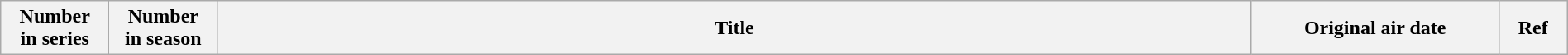<table class="wikitable plainrowheaders" style="width:100%; margin:auto;">
<tr>
<th scope="col" style="width:5em;">Number<br>in series</th>
<th scope="col" style="width:5em;">Number<br>in season</th>
<th scope="col">Title</th>
<th scope="col" style="width:12em;">Original air date</th>
<th scope="col" style="width:3em;">Ref<br></th>
</tr>
</table>
